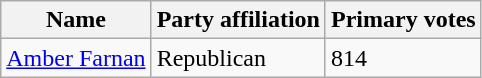<table class="wikitable">
<tr>
<th>Name</th>
<th>Party affiliation</th>
<th>Primary votes</th>
</tr>
<tr>
<td><a href='#'>Amber Farnan</a></td>
<td>Republican</td>
<td>814</td>
</tr>
</table>
